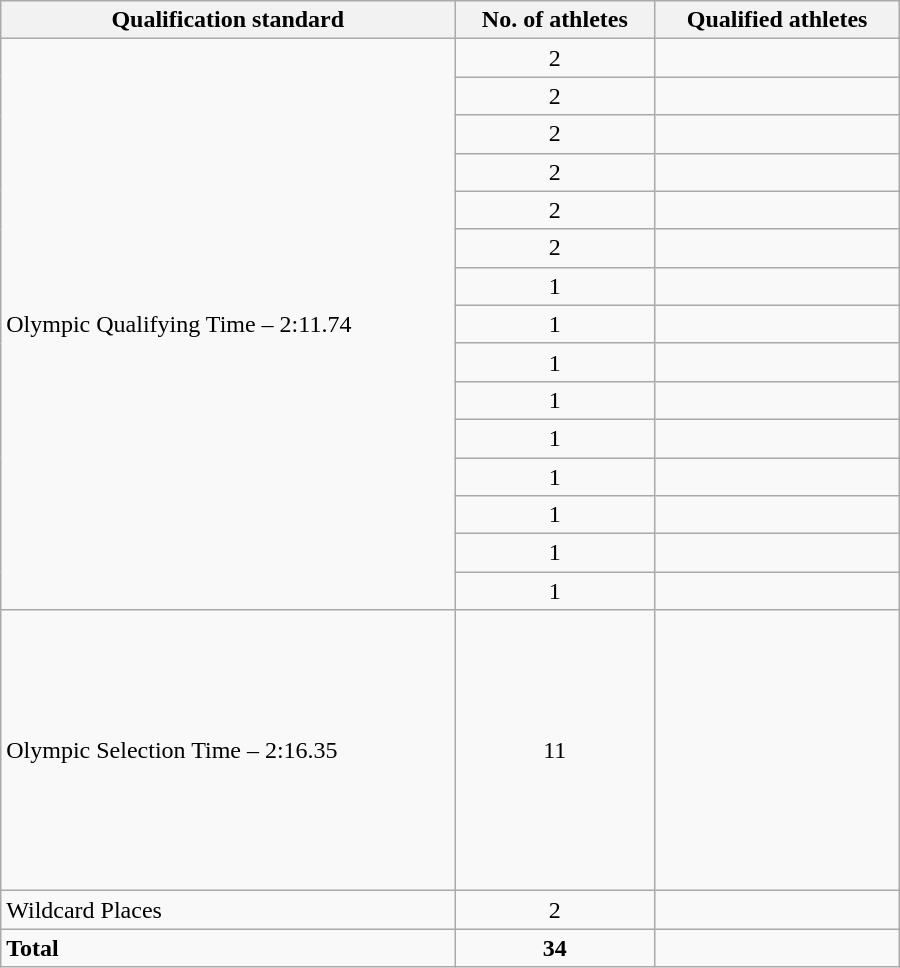<table class=wikitable style="text-align:left" width=600>
<tr>
<th>Qualification standard</th>
<th>No. of athletes</th>
<th>Qualified athletes</th>
</tr>
<tr>
<td rowspan="15">Olympic Qualifying Time – 2:11.74</td>
<td align=center>2</td>
<td><br></td>
</tr>
<tr>
<td align=center>2</td>
<td><br></td>
</tr>
<tr>
<td align=center>2</td>
<td><br></td>
</tr>
<tr>
<td align=center>2</td>
<td><br></td>
</tr>
<tr>
<td align=center>2</td>
<td><br></td>
</tr>
<tr>
<td align=center>2</td>
<td><br></td>
</tr>
<tr>
<td align=center>1</td>
<td></td>
</tr>
<tr>
<td align=center>1</td>
<td></td>
</tr>
<tr>
<td align=center>1</td>
<td></td>
</tr>
<tr>
<td align=center>1</td>
<td></td>
</tr>
<tr>
<td align=center>1</td>
<td></td>
</tr>
<tr>
<td align=center>1</td>
<td></td>
</tr>
<tr>
<td align=center>1</td>
<td></td>
</tr>
<tr>
<td align=center>1</td>
<td></td>
</tr>
<tr>
<td align=center>1</td>
<td></td>
</tr>
<tr>
<td rowspan="1">Olympic Selection Time – 2:16.35</td>
<td align=center>11</td>
<td><br> <br>  <br><br>  <br> <br>  <br>  <br>  <br> <br></td>
</tr>
<tr>
<td rowspan="1">Wildcard Places</td>
<td align=center>2</td>
<td><br></td>
</tr>
<tr>
<td><strong>Total</strong></td>
<td align=center><strong>34</strong></td>
<td></td>
</tr>
</table>
